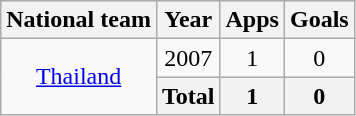<table class="wikitable" style="text-align:center">
<tr>
<th>National team</th>
<th>Year</th>
<th>Apps</th>
<th>Goals</th>
</tr>
<tr>
<td rowspan="2" valign="center"><a href='#'>Thailand</a></td>
<td>2007</td>
<td>1</td>
<td>0</td>
</tr>
<tr>
<th>Total</th>
<th>1</th>
<th>0</th>
</tr>
</table>
